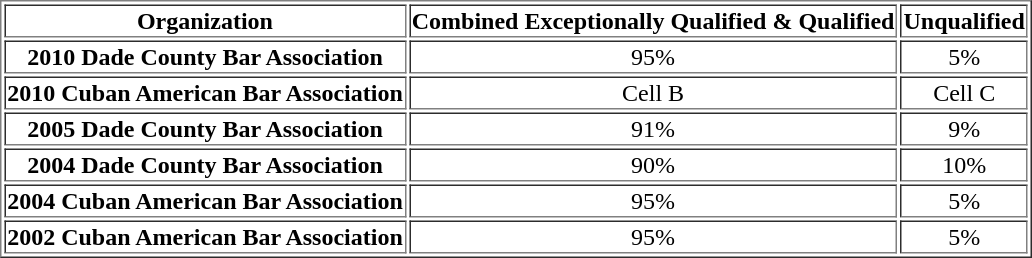<table border="1"  style="margin:auto; text-align:center;">
<tr>
<th scope="col">Organization</th>
<th scope="col">Combined Exceptionally Qualified & Qualified</th>
<th scope="col">Unqualified</th>
</tr>
<tr>
<th scope="row">2010 Dade County Bar Association</th>
<td>95%</td>
<td>5%</td>
</tr>
<tr>
<th scope="row">2010 Cuban American Bar Association</th>
<td>Cell B</td>
<td>Cell C</td>
</tr>
<tr>
<th scope="row">2005 Dade County Bar Association </th>
<td>91%</td>
<td>9%</td>
</tr>
<tr>
<th scope="row">2004 Dade County Bar Association </th>
<td>90%</td>
<td>10%</td>
</tr>
<tr>
<th scope="row">2004 Cuban American Bar Association</th>
<td>95%</td>
<td>5%</td>
</tr>
<tr>
<th scope="row">2002 Cuban American Bar Association</th>
<td>95%</td>
<td>5%</td>
</tr>
</table>
